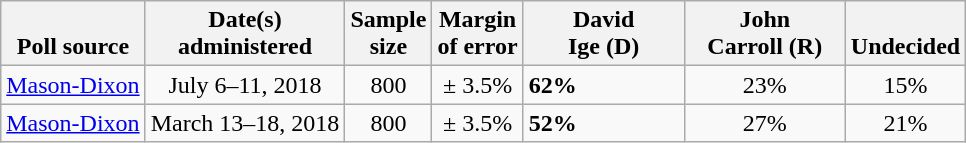<table class="wikitable">
<tr valign=bottom>
<th>Poll source</th>
<th>Date(s)<br>administered</th>
<th>Sample<br>size</th>
<th>Margin<br>of error</th>
<th style="width:100px;">David<br>Ige (D)</th>
<th style="width:100px;">John<br>Carroll (R)</th>
<th>Undecided</th>
</tr>
<tr>
<td><a href='#'>Mason-Dixon</a></td>
<td align=center>July 6–11, 2018</td>
<td align=center>800</td>
<td align=center>± 3.5%</td>
<td><strong>62%</strong></td>
<td align=center>23%</td>
<td align=center>15%</td>
</tr>
<tr>
<td><a href='#'>Mason-Dixon</a></td>
<td align=center>March 13–18, 2018</td>
<td align=center>800</td>
<td align=center>± 3.5%</td>
<td><strong>52%</strong></td>
<td align=center>27%</td>
<td align=center>21%</td>
</tr>
</table>
